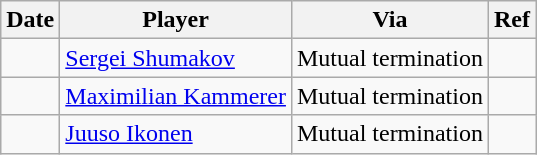<table class="wikitable">
<tr>
<th>Date</th>
<th>Player</th>
<th>Via</th>
<th>Ref</th>
</tr>
<tr>
<td></td>
<td><a href='#'>Sergei Shumakov</a></td>
<td>Mutual termination</td>
<td></td>
</tr>
<tr>
<td></td>
<td><a href='#'>Maximilian Kammerer</a></td>
<td>Mutual termination</td>
<td></td>
</tr>
<tr>
<td></td>
<td><a href='#'>Juuso Ikonen</a></td>
<td>Mutual termination</td>
<td></td>
</tr>
</table>
